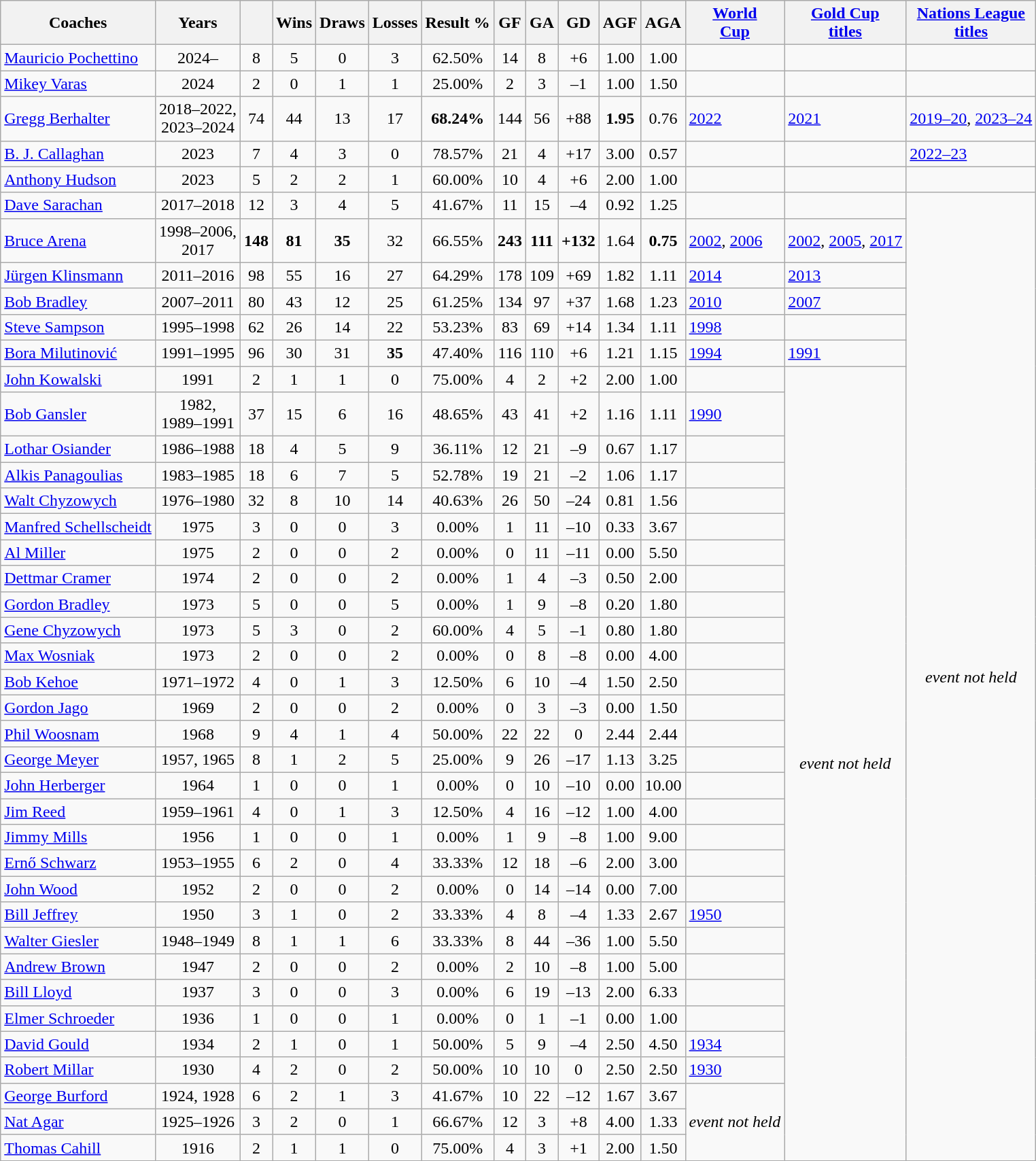<table class="wikitable sortable">
<tr>
<th>Coaches</th>
<th>Years</th>
<th></th>
<th>Wins</th>
<th>Draws</th>
<th>Losses</th>
<th>Result %</th>
<th>GF</th>
<th>GA</th>
<th>GD</th>
<th>AGF</th>
<th>AGA</th>
<th><a href='#'>World <br> Cup </a></th>
<th><a href='#'>Gold Cup<br>titles</a></th>
<th><a href='#'>Nations League<br>titles</a></th>
</tr>
<tr>
<td align=left> <a href='#'>Mauricio Pochettino</a></td>
<td align=center>2024–</td>
<td align=center>8</td>
<td align=center>5</td>
<td align=center>0</td>
<td align=center>3</td>
<td align=center>62.50%</td>
<td align=center>14</td>
<td align=center>8</td>
<td align=center>+6</td>
<td align=center>1.00</td>
<td align=center>1.00</td>
<td align=left></td>
<td align=left></td>
<td align=left></td>
</tr>
<tr>
<td align=left> <a href='#'>Mikey Varas</a></td>
<td align=center>2024</td>
<td align=center>2</td>
<td align=center>0</td>
<td align=center>1</td>
<td align=center>1</td>
<td align=center>25.00%</td>
<td align=center>2</td>
<td align=center>3</td>
<td align=center>–1</td>
<td align=center>1.00</td>
<td align=center>1.50</td>
<td align=left></td>
<td align=left></td>
<td align=left></td>
</tr>
<tr>
<td align=left> <a href='#'>Gregg Berhalter</a></td>
<td align=center>2018–2022,<br> 2023–2024</td>
<td align=center>74</td>
<td align=center>44</td>
<td align=center>13</td>
<td align=center>17</td>
<td align=center><strong>68.24%</strong></td>
<td align=center>144</td>
<td align=center>56</td>
<td align=center>+88</td>
<td align=center><strong>1.95</strong></td>
<td align=center>0.76</td>
<td align=left><a href='#'>2022</a></td>
<td align=left><a href='#'>2021</a></td>
<td align=left><a href='#'>2019–20</a>, <a href='#'>2023–24</a></td>
</tr>
<tr>
<td align=left> <a href='#'>B. J. Callaghan</a></td>
<td align=center>2023</td>
<td align=center>7</td>
<td align=center>4</td>
<td align=center>3</td>
<td align=center>0</td>
<td align=center>78.57%</td>
<td align=center>21</td>
<td align=center>4</td>
<td align=center>+17</td>
<td align=center>3.00</td>
<td align=center>0.57</td>
<td align=left></td>
<td align=left></td>
<td align=left><a href='#'>2022–23</a></td>
</tr>
<tr>
<td align=left>  <a href='#'>Anthony Hudson</a></td>
<td align=center>2023</td>
<td align=center>5</td>
<td align=center>2</td>
<td align=center>2</td>
<td align=center>1</td>
<td align=center>60.00%</td>
<td align=center>10</td>
<td align=center>4</td>
<td align=center>+6</td>
<td align=center>2.00</td>
<td align=center>1.00</td>
<td align=left></td>
<td align=left></td>
<td align=left></td>
</tr>
<tr>
<td align=left> <a href='#'>Dave Sarachan</a></td>
<td align=center>2017–2018</td>
<td align=center>12</td>
<td align=center>3</td>
<td align=center>4</td>
<td align=center>5</td>
<td align=center>41.67%</td>
<td align=center>11</td>
<td align=center>15</td>
<td align=center>–4</td>
<td align=center>0.92</td>
<td align=center>1.25</td>
<td align=left></td>
<td align=left></td>
<td align=center rowspan="36"><em>event not held</em></td>
</tr>
<tr>
<td align=left> <a href='#'>Bruce Arena</a></td>
<td align=center>1998–2006,<br> 2017</td>
<td align=center><strong>148</strong></td>
<td align=center><strong>81</strong></td>
<td align=center><strong>35</strong></td>
<td align=center>32</td>
<td align=center>66.55%</td>
<td align=center><strong>243</strong></td>
<td align=center><strong>111</strong></td>
<td align=center><strong>+132</strong></td>
<td align=center>1.64</td>
<td align=center><strong>0.75</strong></td>
<td align=left><a href='#'>2002</a>, <a href='#'>2006</a></td>
<td align=left><a href='#'>2002</a>, <a href='#'>2005</a>, <a href='#'>2017</a></td>
</tr>
<tr>
<td align=left>  <a href='#'>Jürgen Klinsmann</a></td>
<td align=center>2011–2016</td>
<td align=center>98</td>
<td align=center>55</td>
<td align=center>16</td>
<td align=center>27</td>
<td align=center>64.29%</td>
<td align=center>178</td>
<td align=center>109</td>
<td align=center>+69</td>
<td align=center>1.82</td>
<td align=center>1.11</td>
<td align=left><a href='#'>2014</a></td>
<td align=left><a href='#'>2013</a></td>
</tr>
<tr>
<td align=left> <a href='#'>Bob Bradley</a></td>
<td align=center>2007–2011</td>
<td align=center>80</td>
<td align=center>43</td>
<td align=center>12</td>
<td align=center>25</td>
<td align=center>61.25%</td>
<td align=center>134</td>
<td align=center>97</td>
<td align=center>+37</td>
<td align=center>1.68</td>
<td align=center>1.23</td>
<td align=left><a href='#'>2010</a></td>
<td align=left><a href='#'>2007</a></td>
</tr>
<tr>
<td align=left> <a href='#'>Steve Sampson</a></td>
<td align=center>1995–1998</td>
<td align=center>62</td>
<td align=center>26</td>
<td align=center>14</td>
<td align=center>22</td>
<td align=center>53.23%</td>
<td align=center>83</td>
<td align=center>69</td>
<td align=center>+14</td>
<td align=center>1.34</td>
<td align=center>1.11</td>
<td align=left><a href='#'>1998</a></td>
<td align=left></td>
</tr>
<tr>
<td align=left> <a href='#'>Bora Milutinović</a></td>
<td align=center>1991–1995</td>
<td align=center>96</td>
<td align=center>30</td>
<td align=center>31</td>
<td align=center><strong>35</strong></td>
<td align=center>47.40%</td>
<td align=center>116</td>
<td align=center>110</td>
<td align=center>+6</td>
<td align=center>1.21</td>
<td align=center>1.15</td>
<td align=left><a href='#'>1994</a></td>
<td align=left><a href='#'>1991</a></td>
</tr>
<tr>
<td align=left>  <a href='#'>John Kowalski</a></td>
<td align=center>1991</td>
<td align=center>2</td>
<td align=center>1</td>
<td align=center>1</td>
<td align=center>0</td>
<td align=center>75.00%</td>
<td align=center>4</td>
<td align=center>2</td>
<td align=center>+2</td>
<td align=center>2.00</td>
<td align=center>1.00</td>
<td align=left></td>
<td align=center rowspan="30"><em>event not held</em></td>
</tr>
<tr>
<td align=left> <a href='#'>Bob Gansler</a></td>
<td align=center>1982,<br> 1989–1991</td>
<td align=center>37</td>
<td align=center>15</td>
<td align=center>6</td>
<td align=center>16</td>
<td align=center>48.65%</td>
<td align=center>43</td>
<td align=center>41</td>
<td align=center>+2</td>
<td align=center>1.16</td>
<td align=center>1.11</td>
<td align=left><a href='#'>1990</a></td>
</tr>
<tr>
<td align=left> <a href='#'>Lothar Osiander</a></td>
<td align=center>1986–1988</td>
<td align=center>18</td>
<td align=center>4</td>
<td align=center>5</td>
<td align=center>9</td>
<td align=center>36.11%</td>
<td align=center>12</td>
<td align=center>21</td>
<td align=center>–9</td>
<td align=center>0.67</td>
<td align=center>1.17</td>
<td align=left></td>
</tr>
<tr>
<td align=left> <a href='#'>Alkis Panagoulias</a></td>
<td align=center>1983–1985</td>
<td align=center>18</td>
<td align=center>6</td>
<td align=center>7</td>
<td align=center>5</td>
<td align=center>52.78%</td>
<td align=center>19</td>
<td align=center>21</td>
<td align=center>–2</td>
<td align=center>1.06</td>
<td align=center>1.17</td>
<td align=left></td>
</tr>
<tr>
<td align=left>  <a href='#'>Walt Chyzowych</a></td>
<td align=center>1976–1980</td>
<td align=center>32</td>
<td align=center>8</td>
<td align=center>10</td>
<td align=center>14</td>
<td align=center>40.63%</td>
<td align=center>26</td>
<td align=center>50</td>
<td align=center>–24</td>
<td align=center>0.81</td>
<td align=center>1.56</td>
<td align=left></td>
</tr>
<tr>
<td align=left>  <a href='#'>Manfred Schellscheidt</a></td>
<td align=center>1975</td>
<td align=center>3</td>
<td align=center>0</td>
<td align=center>0</td>
<td align=center>3</td>
<td align=center>0.00%</td>
<td align=center>1</td>
<td align=center>11</td>
<td align=center>–10</td>
<td align=center>0.33</td>
<td align=center>3.67</td>
<td align=left></td>
</tr>
<tr>
<td align=left> <a href='#'>Al Miller</a></td>
<td align=center>1975</td>
<td align=center>2</td>
<td align=center>0</td>
<td align=center>0</td>
<td align=center>2</td>
<td align=center>0.00%</td>
<td align=center>0</td>
<td align=center>11</td>
<td align=center>–11</td>
<td align=center>0.00</td>
<td align=center>5.50</td>
<td align=left></td>
</tr>
<tr>
<td align=left> <a href='#'>Dettmar Cramer</a></td>
<td align=center>1974</td>
<td align=center>2</td>
<td align=center>0</td>
<td align=center>0</td>
<td align=center>2</td>
<td align=center>0.00%</td>
<td align=center>1</td>
<td align=center>4</td>
<td align=center>–3</td>
<td align=center>0.50</td>
<td align=center>2.00</td>
<td align=left></td>
</tr>
<tr>
<td align=left> <a href='#'>Gordon Bradley</a></td>
<td align=center>1973</td>
<td align=center>5</td>
<td align=center>0</td>
<td align=center>0</td>
<td align=center>5</td>
<td align=center>0.00%</td>
<td align=center>1</td>
<td align=center>9</td>
<td align=center>–8</td>
<td align=center>0.20</td>
<td align=center>1.80</td>
<td align=left></td>
</tr>
<tr>
<td align=left> <a href='#'>Gene Chyzowych</a></td>
<td align=center>1973</td>
<td align=center>5</td>
<td align=center>3</td>
<td align=center>0</td>
<td align=center>2</td>
<td align=center>60.00%</td>
<td align=center>4</td>
<td align=center>5</td>
<td align=center>–1</td>
<td align=center>0.80</td>
<td align=center>1.80</td>
<td align=left></td>
</tr>
<tr>
<td align=left> <a href='#'>Max Wosniak</a></td>
<td align=center>1973</td>
<td align=center>2</td>
<td align=center>0</td>
<td align=center>0</td>
<td align=center>2</td>
<td align=center>0.00%</td>
<td align=center>0</td>
<td align=center>8</td>
<td align=center>–8</td>
<td align=center>0.00</td>
<td align=center>4.00</td>
<td align=left></td>
</tr>
<tr>
<td align=left> <a href='#'>Bob Kehoe</a></td>
<td align=center>1971–1972</td>
<td align=center>4</td>
<td align=center>0</td>
<td align=center>1</td>
<td align=center>3</td>
<td align=center>12.50%</td>
<td align=center>6</td>
<td align=center>10</td>
<td align=center>–4</td>
<td align=center>1.50</td>
<td align=center>2.50</td>
<td align=left></td>
</tr>
<tr>
<td align=left> <a href='#'>Gordon Jago</a></td>
<td align=center>1969</td>
<td align=center>2</td>
<td align=center>0</td>
<td align=center>0</td>
<td align=center>2</td>
<td align=center>0.00%</td>
<td align=center>0</td>
<td align=center>3</td>
<td align=center>–3</td>
<td align=center>0.00</td>
<td align=center>1.50</td>
<td align=left></td>
</tr>
<tr>
<td align=left> <a href='#'>Phil Woosnam</a></td>
<td align=center>1968</td>
<td align=center>9</td>
<td align=center>4</td>
<td align=center>1</td>
<td align=center>4</td>
<td align=center>50.00%</td>
<td align=center>22</td>
<td align=center>22</td>
<td align=center>0</td>
<td align=center>2.44</td>
<td align=center>2.44</td>
<td align=left></td>
</tr>
<tr>
<td align=left> <a href='#'>George Meyer</a></td>
<td align=center>1957, 1965</td>
<td align=center>8</td>
<td align=center>1</td>
<td align=center>2</td>
<td align=center>5</td>
<td align=center>25.00%</td>
<td align=center>9</td>
<td align=center>26</td>
<td align=center>–17</td>
<td align=center>1.13</td>
<td align=center>3.25</td>
<td align=left></td>
</tr>
<tr>
<td align=left> <a href='#'>John Herberger</a></td>
<td align=center>1964</td>
<td align=center>1</td>
<td align=center>0</td>
<td align=center>0</td>
<td align=center>1</td>
<td align=center>0.00%</td>
<td align=center>0</td>
<td align=center>10</td>
<td align=center>–10</td>
<td align=center>0.00</td>
<td align=center>10.00</td>
<td align=left></td>
</tr>
<tr>
<td align=left> <a href='#'>Jim Reed</a></td>
<td align=center>1959–1961</td>
<td align=center>4</td>
<td align=center>0</td>
<td align=center>1</td>
<td align=center>3</td>
<td align=center>12.50%</td>
<td align=center>4</td>
<td align=center>16</td>
<td align=center>–12</td>
<td align=center>1.00</td>
<td align=center>4.00</td>
<td align=left></td>
</tr>
<tr>
<td align=left> <a href='#'>Jimmy Mills</a></td>
<td align=center>1956</td>
<td align=center>1</td>
<td align=center>0</td>
<td align=center>0</td>
<td align=center>1</td>
<td align=center>0.00%</td>
<td align=center>1</td>
<td align=center>9</td>
<td align=center>–8</td>
<td align=center>1.00</td>
<td align=center>9.00</td>
<td align=left></td>
</tr>
<tr>
<td align=left> <a href='#'>Ernő Schwarz</a></td>
<td align=center>1953–1955</td>
<td align=center>6</td>
<td align=center>2</td>
<td align=center>0</td>
<td align=center>4</td>
<td align=center>33.33%</td>
<td align=center>12</td>
<td align=center>18</td>
<td align=center>–6</td>
<td align=center>2.00</td>
<td align=center>3.00</td>
<td align=left></td>
</tr>
<tr>
<td align=left> <a href='#'>John Wood</a></td>
<td align=center>1952</td>
<td align=center>2</td>
<td align=center>0</td>
<td align=center>0</td>
<td align=center>2</td>
<td align=center>0.00%</td>
<td align=center>0</td>
<td align=center>14</td>
<td align=center>–14</td>
<td align=center>0.00</td>
<td align=center>7.00</td>
<td align=left></td>
</tr>
<tr>
<td align=left> <a href='#'>Bill Jeffrey</a></td>
<td align=center>1950</td>
<td align=center>3</td>
<td align=center>1</td>
<td align=center>0</td>
<td align=center>2</td>
<td align=center>33.33%</td>
<td align=center>4</td>
<td align=center>8</td>
<td align=center>–4</td>
<td align=center>1.33</td>
<td align=center>2.67</td>
<td align=left><a href='#'>1950</a></td>
</tr>
<tr>
<td align=left> <a href='#'>Walter Giesler</a></td>
<td align=center>1948–1949</td>
<td align=center>8</td>
<td align=center>1</td>
<td align=center>1</td>
<td align=center>6</td>
<td align=center>33.33%</td>
<td align=center>8</td>
<td align=center>44</td>
<td align=center>–36</td>
<td align=center>1.00</td>
<td align=center>5.50</td>
<td align=left></td>
</tr>
<tr>
<td align=left> <a href='#'>Andrew Brown</a></td>
<td align=center>1947</td>
<td align=center>2</td>
<td align=center>0</td>
<td align=center>0</td>
<td align=center>2</td>
<td align=center>0.00%</td>
<td align=center>2</td>
<td align=center>10</td>
<td align=center>–8</td>
<td align=center>1.00</td>
<td align=center>5.00</td>
<td align=left></td>
</tr>
<tr>
<td align=left> <a href='#'>Bill Lloyd</a></td>
<td align=center>1937</td>
<td align=center>3</td>
<td align=center>0</td>
<td align=center>0</td>
<td align=center>3</td>
<td align=center>0.00%</td>
<td align=center>6</td>
<td align=center>19</td>
<td align=center>–13</td>
<td align=center>2.00</td>
<td align=center>6.33</td>
<td align=left></td>
</tr>
<tr>
<td align=left> <a href='#'>Elmer Schroeder</a></td>
<td align=center>1936</td>
<td align=center>1</td>
<td align=center>0</td>
<td align=center>0</td>
<td align=center>1</td>
<td align=center>0.00%</td>
<td align=center>0</td>
<td align=center>1</td>
<td align=center>–1</td>
<td align=center>0.00</td>
<td align=center>1.00</td>
<td align=left></td>
</tr>
<tr>
<td align=left> <a href='#'>David Gould</a></td>
<td align=center>1934</td>
<td align=center>2</td>
<td align=center>1</td>
<td align=center>0</td>
<td align=center>1</td>
<td align=center>50.00%</td>
<td align=center>5</td>
<td align=center>9</td>
<td align=center>–4</td>
<td align=center>2.50</td>
<td align=center>4.50</td>
<td align=left><a href='#'>1934</a></td>
</tr>
<tr>
<td align=left> <a href='#'>Robert Millar</a></td>
<td align=center>1930</td>
<td align=center>4</td>
<td align=center>2</td>
<td align=center>0</td>
<td align=center>2</td>
<td align=center>50.00%</td>
<td align=center>10</td>
<td align=center>10</td>
<td align=center>0</td>
<td align=center>2.50</td>
<td align=center>2.50</td>
<td align=left><a href='#'>1930</a></td>
</tr>
<tr>
<td align=left> <a href='#'>George Burford</a></td>
<td align=center>1924, 1928</td>
<td align=center>6</td>
<td align=center>2</td>
<td align=center>1</td>
<td align=center>3</td>
<td align=center>41.67%</td>
<td align=center>10</td>
<td align=center>22</td>
<td align=center>–12</td>
<td align=center>1.67</td>
<td align=center>3.67</td>
<td align=center rowspan="3"><em>event not held</em></td>
</tr>
<tr>
<td align=left> <a href='#'>Nat Agar</a></td>
<td align=center>1925–1926</td>
<td align=center>3</td>
<td align=center>2</td>
<td align=center>0</td>
<td align=center>1</td>
<td align=center>66.67%</td>
<td align=center>12</td>
<td align=center>3</td>
<td align=center>+8</td>
<td align=center>4.00</td>
<td align=center>1.33</td>
</tr>
<tr>
<td align=left> <a href='#'>Thomas Cahill</a></td>
<td align=center>1916</td>
<td align=center>2</td>
<td align=center>1</td>
<td align=center>1</td>
<td align=center>0</td>
<td align=center>75.00%</td>
<td align=center>4</td>
<td align=center>3</td>
<td align=center>+1</td>
<td align=center>2.00</td>
<td align=center>1.50</td>
</tr>
</table>
